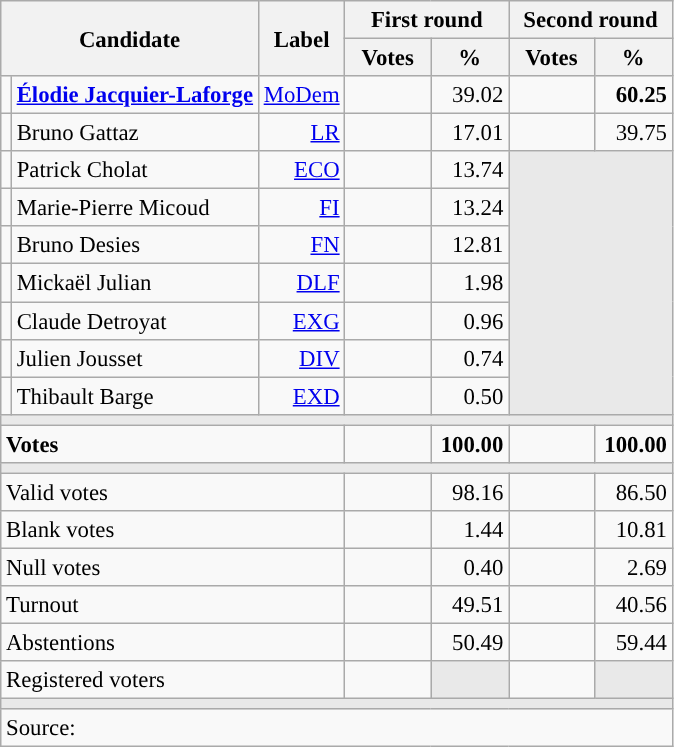<table class="wikitable" style="text-align:right;font-size:95%;">
<tr>
<th rowspan="2" colspan="2">Candidate</th>
<th rowspan="2">Label</th>
<th colspan="2">First round</th>
<th colspan="2">Second round</th>
</tr>
<tr>
<th style="width:50px;">Votes</th>
<th style="width:45px;">%</th>
<th style="width:50px;">Votes</th>
<th style="width:45px;">%</th>
</tr>
<tr>
<td style="color:inherit;background:"></td>
<td style="text-align:left;"><strong><a href='#'>Élodie Jacquier-Laforge</a></strong></td>
<td><a href='#'>MoDem</a></td>
<td></td>
<td>39.02</td>
<td><strong></strong></td>
<td><strong>60.25</strong></td>
</tr>
<tr>
<td style="color:inherit;background:"></td>
<td style="text-align:left;">Bruno Gattaz</td>
<td><a href='#'>LR</a></td>
<td></td>
<td>17.01</td>
<td></td>
<td>39.75</td>
</tr>
<tr>
<td style="color:inherit;background:"></td>
<td style="text-align:left;">Patrick Cholat</td>
<td><a href='#'>ECO</a></td>
<td></td>
<td>13.74</td>
<td colspan="2" rowspan="7" style="background:#E9E9E9;"></td>
</tr>
<tr>
<td style="color:inherit;background:"></td>
<td style="text-align:left;">Marie-Pierre Micoud</td>
<td><a href='#'>FI</a></td>
<td></td>
<td>13.24</td>
</tr>
<tr>
<td style="color:inherit;background:"></td>
<td style="text-align:left;">Bruno Desies</td>
<td><a href='#'>FN</a></td>
<td></td>
<td>12.81</td>
</tr>
<tr>
<td style="color:inherit;background:"></td>
<td style="text-align:left;">Mickaël Julian</td>
<td><a href='#'>DLF</a></td>
<td></td>
<td>1.98</td>
</tr>
<tr>
<td style="color:inherit;background:"></td>
<td style="text-align:left;">Claude Detroyat</td>
<td><a href='#'>EXG</a></td>
<td></td>
<td>0.96</td>
</tr>
<tr>
<td style="color:inherit;background:"></td>
<td style="text-align:left;">Julien Jousset</td>
<td><a href='#'>DIV</a></td>
<td></td>
<td>0.74</td>
</tr>
<tr>
<td style="color:inherit;background:"></td>
<td style="text-align:left;">Thibault Barge</td>
<td><a href='#'>EXD</a></td>
<td></td>
<td>0.50</td>
</tr>
<tr>
<td colspan="7" style="background:#E9E9E9;"></td>
</tr>
<tr style="font-weight:bold;">
<td colspan="3" style="text-align:left;">Votes</td>
<td></td>
<td>100.00</td>
<td></td>
<td>100.00</td>
</tr>
<tr>
<td colspan="7" style="background:#E9E9E9;"></td>
</tr>
<tr>
<td colspan="3" style="text-align:left;">Valid votes</td>
<td></td>
<td>98.16</td>
<td></td>
<td>86.50</td>
</tr>
<tr>
<td colspan="3" style="text-align:left;">Blank votes</td>
<td></td>
<td>1.44</td>
<td></td>
<td>10.81</td>
</tr>
<tr>
<td colspan="3" style="text-align:left;">Null votes</td>
<td></td>
<td>0.40</td>
<td></td>
<td>2.69</td>
</tr>
<tr>
<td colspan="3" style="text-align:left;">Turnout</td>
<td></td>
<td>49.51</td>
<td></td>
<td>40.56</td>
</tr>
<tr>
<td colspan="3" style="text-align:left;">Abstentions</td>
<td></td>
<td>50.49</td>
<td></td>
<td>59.44</td>
</tr>
<tr>
<td colspan="3" style="text-align:left;">Registered voters</td>
<td></td>
<td style="color:inherit;background:#E9E9E9;"></td>
<td></td>
<td style="color:inherit;background:#E9E9E9;"></td>
</tr>
<tr>
<td colspan="7" style="background:#E9E9E9;"></td>
</tr>
<tr>
<td colspan="7" style="text-align:left;">Source: </td>
</tr>
</table>
